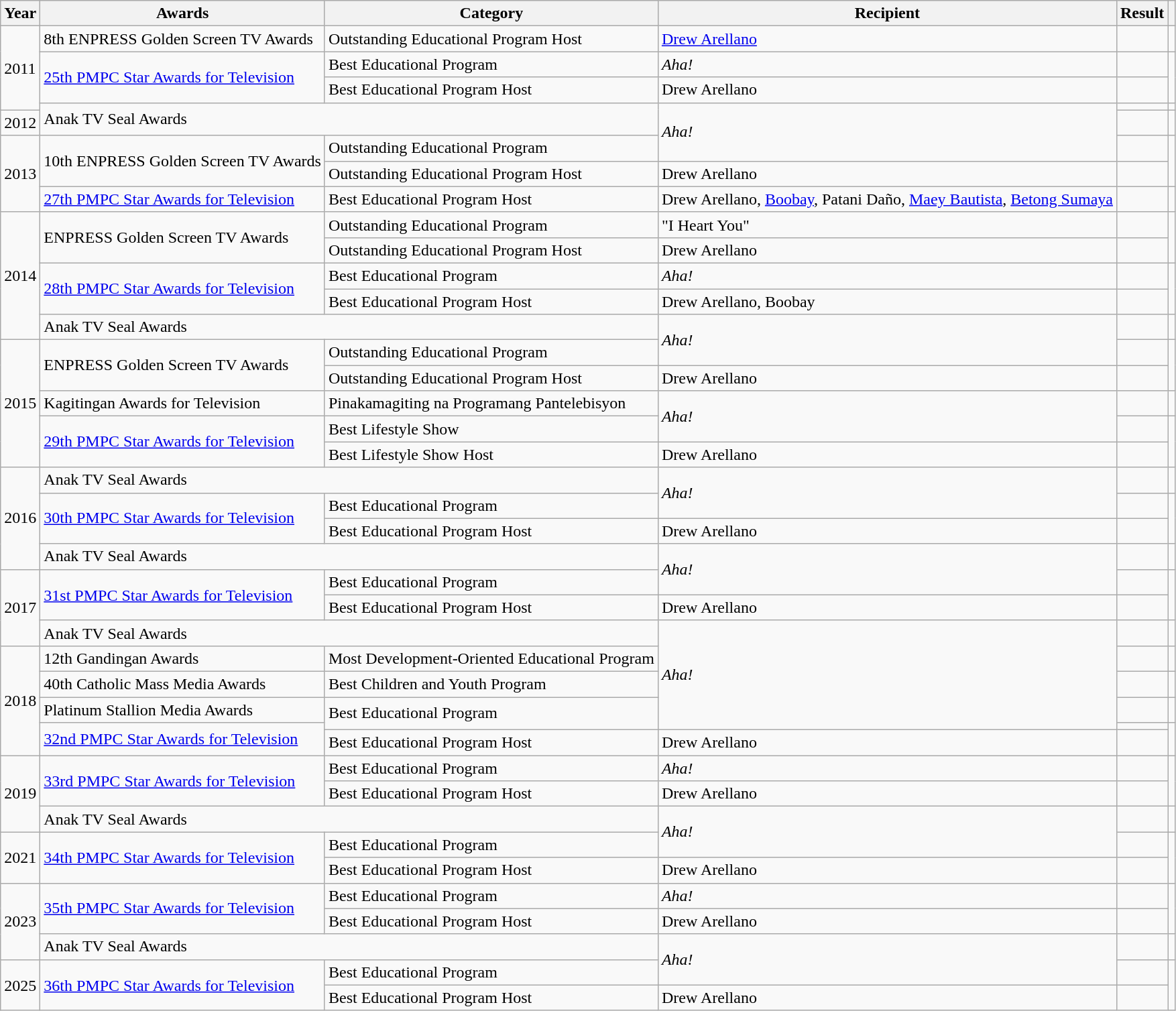<table class="wikitable">
<tr>
<th>Year</th>
<th>Awards</th>
<th>Category</th>
<th>Recipient</th>
<th>Result</th>
<th></th>
</tr>
<tr>
<td rowspan=4>2011</td>
<td>8th ENPRESS Golden Screen TV Awards</td>
<td>Outstanding Educational Program Host</td>
<td><a href='#'>Drew Arellano</a></td>
<td></td>
<td></td>
</tr>
<tr>
<td rowspan=2><a href='#'>25th PMPC Star Awards for Television</a></td>
<td>Best Educational Program</td>
<td><em>Aha!</em></td>
<td></td>
<td rowspan=2></td>
</tr>
<tr>
<td>Best Educational Program Host</td>
<td>Drew Arellano</td>
<td></td>
</tr>
<tr>
<td rowspan=2 colspan=2>Anak TV Seal Awards</td>
<td rowspan=3><em>Aha!</em></td>
<td></td>
<td></td>
</tr>
<tr>
<td>2012</td>
<td></td>
<td></td>
</tr>
<tr>
<td rowspan=3>2013</td>
<td rowspan=2>10th ENPRESS Golden Screen TV Awards</td>
<td>Outstanding Educational Program</td>
<td></td>
<td rowspan=2></td>
</tr>
<tr>
<td>Outstanding Educational Program Host</td>
<td>Drew Arellano</td>
<td></td>
</tr>
<tr>
<td><a href='#'>27th PMPC Star Awards for Television</a></td>
<td>Best Educational Program Host</td>
<td>Drew Arellano, <a href='#'>Boobay</a>, Patani Daño, <a href='#'>Maey Bautista</a>, <a href='#'>Betong Sumaya</a></td>
<td></td>
<td></td>
</tr>
<tr>
<td rowspan=5>2014</td>
<td rowspan=2>ENPRESS Golden Screen TV Awards</td>
<td>Outstanding Educational Program</td>
<td>"I Heart You"</td>
<td></td>
<td rowspan=2></td>
</tr>
<tr>
<td>Outstanding Educational Program Host</td>
<td>Drew Arellano</td>
<td></td>
</tr>
<tr>
<td rowspan=2><a href='#'>28th PMPC Star Awards for Television</a></td>
<td>Best Educational Program</td>
<td><em>Aha!</em></td>
<td></td>
<td rowspan=2></td>
</tr>
<tr>
<td>Best Educational Program Host</td>
<td>Drew Arellano, Boobay</td>
<td></td>
</tr>
<tr>
<td colspan=2>Anak TV Seal Awards</td>
<td rowspan=2><em>Aha!</em></td>
<td></td>
<td></td>
</tr>
<tr>
<td rowspan=5>2015</td>
<td rowspan=2>ENPRESS Golden Screen TV Awards</td>
<td>Outstanding Educational Program</td>
<td></td>
<td rowspan=2></td>
</tr>
<tr>
<td>Outstanding Educational Program Host</td>
<td>Drew Arellano</td>
<td></td>
</tr>
<tr>
<td>Kagitingan Awards for Television</td>
<td>Pinakamagiting na Programang Pantelebisyon</td>
<td rowspan=2><em>Aha!</em></td>
<td></td>
<td></td>
</tr>
<tr>
<td rowspan=2><a href='#'>29th PMPC Star Awards for Television</a></td>
<td>Best Lifestyle Show</td>
<td></td>
<td rowspan=2></td>
</tr>
<tr>
<td>Best Lifestyle Show Host</td>
<td>Drew Arellano</td>
<td></td>
</tr>
<tr>
<td rowspan=4>2016</td>
<td colspan=2>Anak TV Seal Awards</td>
<td rowspan=2><em>Aha!</em></td>
<td></td>
<td></td>
</tr>
<tr>
<td rowspan=2><a href='#'>30th PMPC Star Awards for Television</a></td>
<td>Best Educational Program</td>
<td></td>
<td rowspan=2></td>
</tr>
<tr>
<td>Best Educational Program Host</td>
<td>Drew Arellano</td>
<td></td>
</tr>
<tr>
<td colspan=2>Anak TV Seal Awards</td>
<td rowspan=2><em>Aha!</em></td>
<td></td>
<td></td>
</tr>
<tr>
<td rowspan=3>2017</td>
<td rowspan=2><a href='#'>31st PMPC Star Awards for Television</a></td>
<td>Best Educational Program</td>
<td></td>
<td rowspan=2></td>
</tr>
<tr>
<td>Best Educational Program Host</td>
<td>Drew Arellano</td>
<td></td>
</tr>
<tr>
<td colspan=2>Anak TV Seal Awards</td>
<td rowspan=5><em>Aha!</em></td>
<td></td>
<td></td>
</tr>
<tr>
<td rowspan=5>2018</td>
<td>12th Gandingan Awards</td>
<td>Most Development-Oriented Educational Program</td>
<td></td>
<td></td>
</tr>
<tr>
<td>40th Catholic Mass Media Awards</td>
<td>Best Children and Youth Program</td>
<td></td>
<td></td>
</tr>
<tr>
<td>Platinum Stallion Media Awards</td>
<td rowspan=2>Best Educational Program</td>
<td></td>
<td></td>
</tr>
<tr>
<td rowspan=2><a href='#'>32nd PMPC Star Awards for Television</a></td>
<td></td>
<td rowspan=2></td>
</tr>
<tr>
<td>Best Educational Program Host</td>
<td>Drew Arellano</td>
<td></td>
</tr>
<tr>
<td rowspan=3>2019</td>
<td rowspan=2><a href='#'>33rd PMPC Star Awards for Television</a></td>
<td>Best Educational Program</td>
<td><em>Aha!</em></td>
<td></td>
<td rowspan=2></td>
</tr>
<tr>
<td>Best Educational Program Host</td>
<td>Drew Arellano</td>
<td></td>
</tr>
<tr>
<td colspan=2>Anak TV Seal Awards</td>
<td rowspan=2><em>Aha!</em></td>
<td></td>
<td></td>
</tr>
<tr>
<td rowspan=2>2021</td>
<td rowspan=2><a href='#'>34th PMPC Star Awards for Television</a></td>
<td>Best Educational Program</td>
<td></td>
<td rowspan=2></td>
</tr>
<tr>
<td>Best Educational Program Host</td>
<td>Drew Arellano</td>
<td></td>
</tr>
<tr>
<td rowspan=3>2023</td>
<td rowspan=2><a href='#'>35th PMPC Star Awards for Television</a></td>
<td>Best Educational Program</td>
<td><em>Aha!</em></td>
<td></td>
<td rowspan=2></td>
</tr>
<tr>
<td>Best Educational Program Host</td>
<td>Drew Arellano</td>
<td></td>
</tr>
<tr>
<td colspan=2>Anak TV Seal Awards</td>
<td rowspan=2><em>Aha!</em></td>
<td></td>
<td></td>
</tr>
<tr>
<td rowspan=2>2025</td>
<td rowspan=2><a href='#'>36th PMPC Star Awards for Television</a></td>
<td>Best Educational Program</td>
<td></td>
<td rowspan=2></td>
</tr>
<tr>
<td>Best Educational Program Host</td>
<td>Drew Arellano</td>
<td></td>
</tr>
</table>
